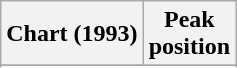<table class="wikitable sortable plainrowheaders" style="text-align:center">
<tr>
<th scope="col">Chart (1993)</th>
<th scope="col">Peak<br>position</th>
</tr>
<tr>
</tr>
<tr>
</tr>
<tr>
</tr>
<tr>
</tr>
</table>
